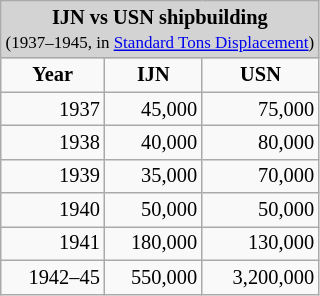<table class="wikitable floatright" style="text-align:right; font-size: 85%;">
<tr>
<td colspan="3" align="center" cellspacing="0" style="background:lightgrey; color:black"><strong>IJN vs USN shipbuilding</strong><br><small>(1937–1945, in <a href='#'>Standard Tons Displacement</a>)</small></td>
</tr>
<tr>
<td align=center rowspan=1><strong>Year</strong></td>
<td align=center rowspan=1><strong>IJN</strong></td>
<td colspan="1" align=center><strong>USN</strong></td>
</tr>
<tr>
<td>1937</td>
<td>45,000</td>
<td>75,000</td>
</tr>
<tr>
<td>1938</td>
<td>40,000</td>
<td>80,000</td>
</tr>
<tr>
<td>1939</td>
<td>35,000</td>
<td>70,000</td>
</tr>
<tr>
<td>1940</td>
<td>50,000</td>
<td>50,000</td>
</tr>
<tr>
<td>1941</td>
<td>180,000</td>
<td>130,000</td>
</tr>
<tr>
<td>1942–45</td>
<td>550,000</td>
<td>3,200,000</td>
</tr>
</table>
